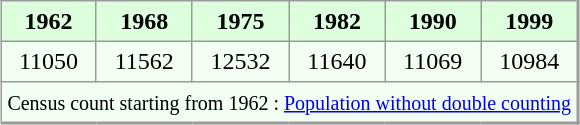<table align="center" rules="all" cellspacing="0" cellpadding="4" style="border: 1px solid #999; border-right: 2px solid #999; border-bottom:2px solid #999; background: #f3fff3">
<tr style="background: #ddffdd">
<th>1962</th>
<th>1968</th>
<th>1975</th>
<th>1982</th>
<th>1990</th>
<th>1999</th>
</tr>
<tr>
<td align="center">11050</td>
<td align="center">11562</td>
<td align="center">12532</td>
<td align="center">11640</td>
<td align="center">11069</td>
<td align="center">10984</td>
</tr>
<tr>
<td colspan=6 align=center><small>Census count starting from 1962 : <a href='#'>Population without double counting</a></small></td>
</tr>
</table>
